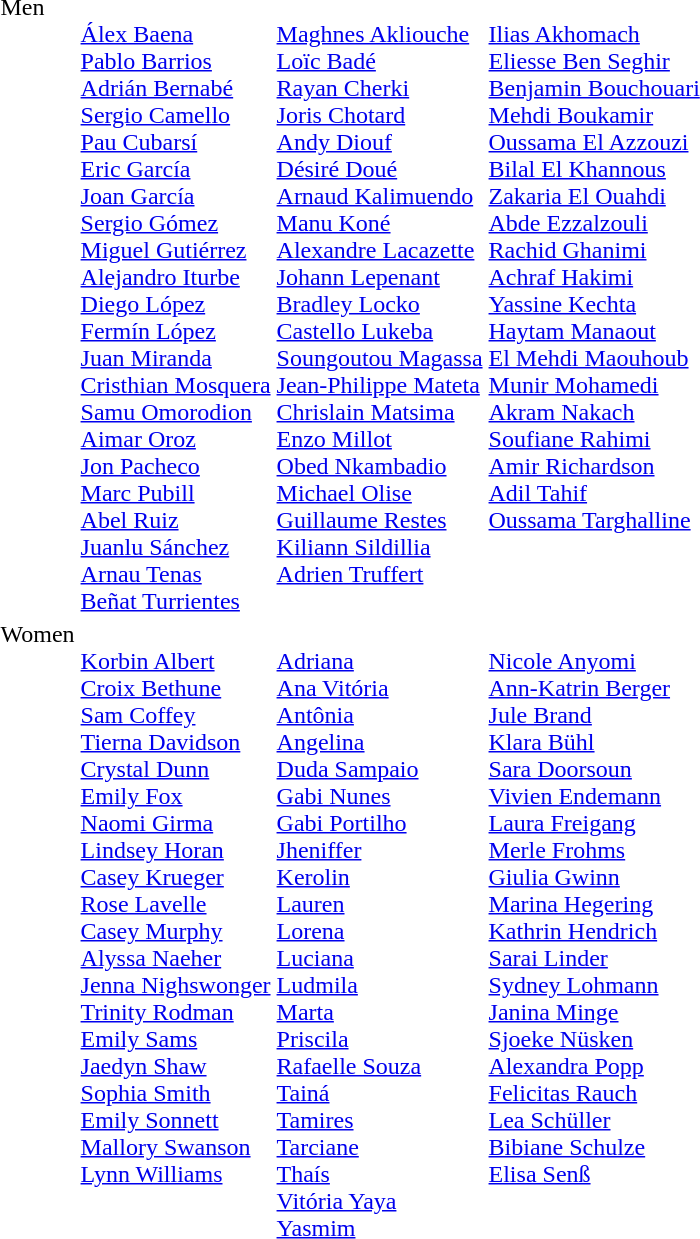<table>
<tr valign="top">
<td>Men<br></td>
<td><br><a href='#'>Álex Baena</a><br><a href='#'>Pablo Barrios</a><br><a href='#'>Adrián Bernabé</a><br><a href='#'>Sergio Camello</a><br><a href='#'>Pau Cubarsí</a><br><a href='#'>Eric García</a><br><a href='#'>Joan García</a><br><a href='#'>Sergio Gómez</a><br><a href='#'>Miguel Gutiérrez</a><br><a href='#'>Alejandro Iturbe</a><br><a href='#'>Diego López</a><br><a href='#'>Fermín López</a><br><a href='#'>Juan Miranda</a><br><a href='#'>Cristhian Mosquera</a><br><a href='#'>Samu Omorodion</a><br><a href='#'>Aimar Oroz</a><br><a href='#'>Jon Pacheco</a><br><a href='#'>Marc Pubill</a><br><a href='#'>Abel Ruiz</a><br><a href='#'>Juanlu Sánchez</a><br><a href='#'>Arnau Tenas</a><br><a href='#'>Beñat Turrientes</a></td>
<td><br><a href='#'>Maghnes Akliouche</a><br><a href='#'>Loïc Badé</a><br><a href='#'>Rayan Cherki</a><br><a href='#'>Joris Chotard</a><br><a href='#'>Andy Diouf</a><br><a href='#'>Désiré Doué</a><br><a href='#'>Arnaud Kalimuendo</a><br><a href='#'>Manu Koné</a><br><a href='#'>Alexandre Lacazette</a><br><a href='#'>Johann Lepenant</a><br><a href='#'>Bradley Locko</a><br><a href='#'>Castello Lukeba</a><br><a href='#'>Soungoutou Magassa</a><br><a href='#'>Jean-Philippe Mateta</a><br><a href='#'>Chrislain Matsima</a><br><a href='#'>Enzo Millot</a><br><a href='#'>Obed Nkambadio</a><br><a href='#'>Michael Olise</a><br><a href='#'>Guillaume Restes</a><br><a href='#'>Kiliann Sildillia</a><br><a href='#'>Adrien Truffert</a></td>
<td><br><a href='#'>Ilias Akhomach</a><br><a href='#'>Eliesse Ben Seghir</a><br><a href='#'>Benjamin Bouchouari</a><br><a href='#'>Mehdi Boukamir</a><br><a href='#'>Oussama El Azzouzi</a><br><a href='#'>Bilal El Khannous</a><br><a href='#'>Zakaria El Ouahdi</a><br><a href='#'>Abde Ezzalzouli</a><br><a href='#'>Rachid Ghanimi</a><br><a href='#'>Achraf Hakimi</a><br><a href='#'>Yassine Kechta</a><br><a href='#'>Haytam Manaout</a><br><a href='#'>El Mehdi Maouhoub</a><br><a href='#'>Munir Mohamedi</a><br><a href='#'>Akram Nakach</a><br><a href='#'>Soufiane Rahimi</a><br><a href='#'>Amir Richardson</a><br><a href='#'>Adil Tahif</a><br><a href='#'>Oussama Targhalline</a></td>
</tr>
<tr valign="top">
<td>Women<br></td>
<td><br><a href='#'>Korbin Albert</a><br><a href='#'>Croix Bethune</a><br><a href='#'>Sam Coffey</a><br><a href='#'>Tierna Davidson</a><br><a href='#'>Crystal Dunn</a><br><a href='#'>Emily Fox</a><br><a href='#'>Naomi Girma</a><br><a href='#'>Lindsey Horan</a><br><a href='#'>Casey Krueger</a><br><a href='#'>Rose Lavelle</a><br><a href='#'>Casey Murphy</a><br><a href='#'>Alyssa Naeher</a><br><a href='#'>Jenna Nighswonger</a><br><a href='#'>Trinity Rodman</a><br><a href='#'>Emily Sams</a><br><a href='#'>Jaedyn Shaw</a><br><a href='#'>Sophia Smith</a><br><a href='#'>Emily Sonnett</a><br><a href='#'>Mallory Swanson</a><br><a href='#'>Lynn Williams</a></td>
<td><br><a href='#'>Adriana</a><br><a href='#'>Ana Vitória</a><br><a href='#'>Antônia</a><br><a href='#'>Angelina</a><br><a href='#'>Duda Sampaio</a><br><a href='#'>Gabi Nunes</a><br><a href='#'>Gabi Portilho</a><br><a href='#'>Jheniffer</a><br><a href='#'>Kerolin</a><br><a href='#'>Lauren</a><br><a href='#'>Lorena</a><br><a href='#'>Luciana</a><br><a href='#'>Ludmila</a><br><a href='#'>Marta</a><br><a href='#'>Priscila</a><br><a href='#'>Rafaelle Souza</a><br><a href='#'>Tainá</a><br><a href='#'>Tamires</a><br><a href='#'>Tarciane</a><br><a href='#'>Thaís</a><br><a href='#'>Vitória Yaya</a><br><a href='#'>Yasmim</a></td>
<td><br><a href='#'>Nicole Anyomi</a><br><a href='#'>Ann-Katrin Berger</a><br><a href='#'>Jule Brand</a><br><a href='#'>Klara Bühl</a><br><a href='#'>Sara Doorsoun</a><br><a href='#'>Vivien Endemann</a><br><a href='#'>Laura Freigang</a><br><a href='#'>Merle Frohms</a><br><a href='#'>Giulia Gwinn</a><br><a href='#'>Marina Hegering</a><br><a href='#'>Kathrin Hendrich</a><br><a href='#'>Sarai Linder</a><br><a href='#'>Sydney Lohmann</a><br><a href='#'>Janina Minge</a><br><a href='#'>Sjoeke Nüsken</a><br><a href='#'>Alexandra Popp</a><br><a href='#'>Felicitas Rauch</a><br><a href='#'>Lea Schüller</a><br><a href='#'>Bibiane Schulze</a><br><a href='#'>Elisa Senß</a></td>
</tr>
</table>
